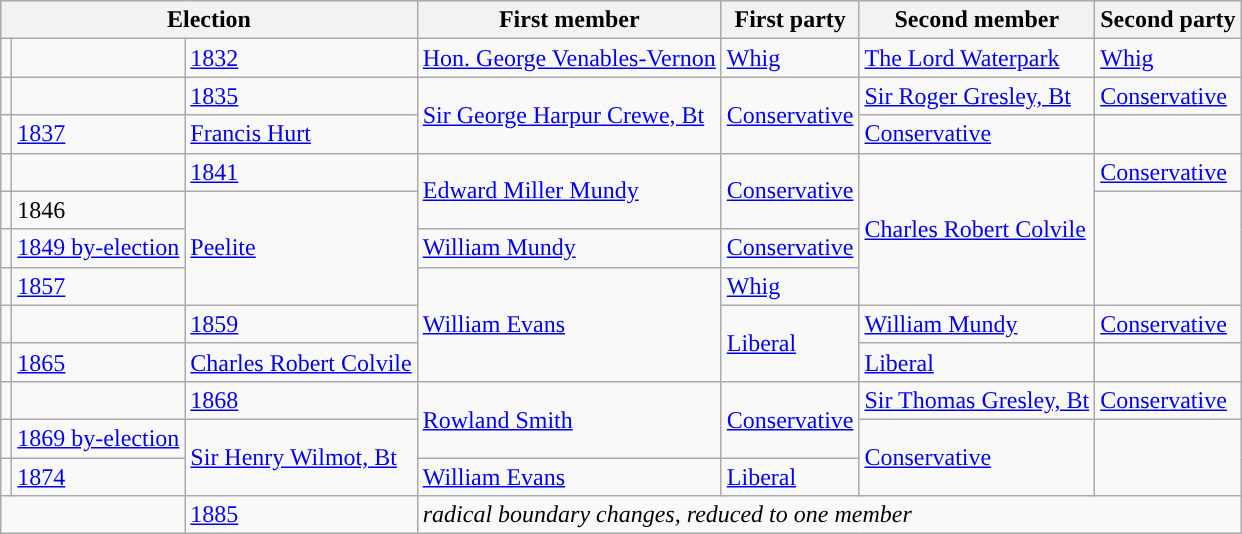<table class="wikitable">
<tr>
<th colspan="3">Election</th>
<th>First member</th>
<th>First party</th>
<th>Second member</th>
<th>Second party</th>
</tr>
<tr>
<td style="color:inherit;background-color: "></td>
<td style="color:inherit;background-color: "></td>
<td><a href='#'>1832</a></td>
<td><a href='#'>Hon. George Venables-Vernon</a></td>
<td><a href='#'>Whig</a></td>
<td><a href='#'>The Lord Waterpark</a></td>
<td><a href='#'>Whig</a></td>
</tr>
<tr>
<td style="color:inherit;background-color: "></td>
<td style="color:inherit;background-color: "></td>
<td><a href='#'>1835</a></td>
<td rowspan="2"><a href='#'>Sir George Harpur Crewe, Bt</a></td>
<td rowspan="2"><a href='#'>Conservative</a></td>
<td><a href='#'>Sir Roger Gresley, Bt</a></td>
<td><a href='#'>Conservative</a></td>
</tr>
<tr>
<td style="color:inherit;background-color: "></td>
<td><a href='#'>1837</a></td>
<td><a href='#'>Francis Hurt</a></td>
<td><a href='#'>Conservative</a></td>
</tr>
<tr>
<td style="color:inherit;background-color: "></td>
<td style="color:inherit;background-color: "></td>
<td><a href='#'>1841</a></td>
<td rowspan="2"><a href='#'>Edward Miller Mundy</a></td>
<td rowspan="2"><a href='#'>Conservative</a></td>
<td rowspan="4"><a href='#'>Charles Robert Colvile</a></td>
<td><a href='#'>Conservative</a></td>
</tr>
<tr>
<td style="color:inherit;background-color: "></td>
<td>1846</td>
<td rowspan="3"><a href='#'>Peelite</a></td>
</tr>
<tr>
<td style="color:inherit;background-color: "></td>
<td><a href='#'>1849 by-election</a></td>
<td><a href='#'>William Mundy</a></td>
<td><a href='#'>Conservative</a></td>
</tr>
<tr>
<td style="color:inherit;background-color: "></td>
<td><a href='#'>1857</a></td>
<td rowspan="3"><a href='#'>William Evans</a></td>
<td rowspan="1"><a href='#'>Whig</a></td>
</tr>
<tr>
<td style="color:inherit;background-color: "></td>
<td style="color:inherit;background-color: "></td>
<td><a href='#'>1859</a></td>
<td rowspan="2"><a href='#'>Liberal</a></td>
<td><a href='#'>William Mundy</a></td>
<td><a href='#'>Conservative</a></td>
</tr>
<tr>
<td style="color:inherit;background-color: "></td>
<td><a href='#'>1865</a></td>
<td><a href='#'>Charles Robert Colvile</a></td>
<td><a href='#'>Liberal</a></td>
</tr>
<tr>
<td style="color:inherit;background-color: "></td>
<td style="color:inherit;background-color: "></td>
<td><a href='#'>1868</a></td>
<td rowspan="2"><a href='#'>Rowland Smith</a></td>
<td rowspan="2"><a href='#'>Conservative</a></td>
<td><a href='#'>Sir Thomas Gresley, Bt</a></td>
<td><a href='#'>Conservative</a></td>
</tr>
<tr>
<td style="color:inherit;background-color: "></td>
<td><a href='#'>1869 by-election</a></td>
<td rowspan="2"><a href='#'>Sir Henry Wilmot, Bt</a></td>
<td rowspan="2"><a href='#'>Conservative</a></td>
</tr>
<tr>
<td style="color:inherit;background-color: "></td>
<td><a href='#'>1874</a></td>
<td><a href='#'>William Evans</a></td>
<td><a href='#'>Liberal</a></td>
</tr>
<tr>
<td colspan="2"></td>
<td><a href='#'>1885</a></td>
<td colspan="4"><em>radical boundary changes, reduced to one member</em></td>
</tr>
</table>
